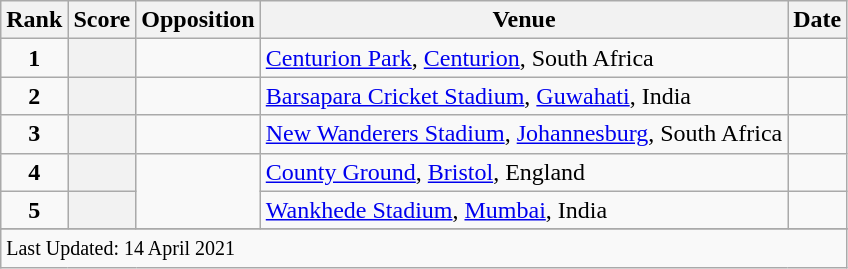<table class="wikitable plainrowheaders sortable">
<tr>
<th scope=col>Rank</th>
<th scope=col>Score</th>
<th scope=col>Opposition</th>
<th scope=col>Venue</th>
<th scope=col>Date</th>
</tr>
<tr>
<td align=center><strong>1</strong></td>
<th scope=row style=text-align:center;></th>
<td></td>
<td><a href='#'>Centurion Park</a>, <a href='#'>Centurion</a>, South Africa</td>
<td></td>
</tr>
<tr>
<td align=center><strong>2</strong></td>
<th scope=row style=text-align:center;></th>
<td></td>
<td><a href='#'>Barsapara Cricket Stadium</a>, <a href='#'>Guwahati</a>, India</td>
<td></td>
</tr>
<tr>
<td align=center><strong>3</strong></td>
<th scope=row style=text-align:center;></th>
<td></td>
<td><a href='#'>New Wanderers Stadium</a>, <a href='#'>Johannesburg</a>, South Africa</td>
<td></td>
</tr>
<tr>
<td align=center><strong>4</strong></td>
<th scope=row style=text-align:center;></th>
<td rowspan=2></td>
<td><a href='#'>County Ground</a>, <a href='#'>Bristol</a>, England</td>
<td></td>
</tr>
<tr>
<td align=center><strong>5</strong></td>
<th scope=row style=text-align:center;></th>
<td><a href='#'>Wankhede Stadium</a>, <a href='#'>Mumbai</a>, India</td>
<td> </td>
</tr>
<tr>
</tr>
<tr class=sortbottom>
<td colspan=5><small>Last Updated: 14 April 2021</small></td>
</tr>
</table>
